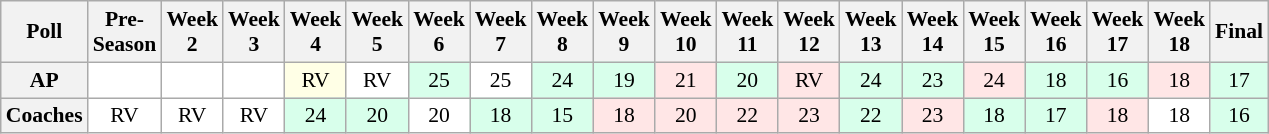<table class="wikitable" style="white-space:nowrap;font-size:90%">
<tr>
<th>Poll</th>
<th>Pre-<br>Season</th>
<th>Week<br>2</th>
<th>Week<br>3</th>
<th>Week<br>4</th>
<th>Week<br>5</th>
<th>Week<br>6</th>
<th>Week<br>7</th>
<th>Week<br>8</th>
<th>Week<br>9</th>
<th>Week<br>10</th>
<th>Week<br>11</th>
<th>Week<br>12</th>
<th>Week<br>13</th>
<th>Week<br>14</th>
<th>Week<br>15</th>
<th>Week<br>16</th>
<th>Week<br>17</th>
<th>Week<br>18</th>
<th>Final</th>
</tr>
<tr style="text-align:center;">
<th>AP</th>
<td style="background:#FFF;"></td>
<td style="background:#FFF;"></td>
<td style="background:#FFF;"></td>
<td style="background:#FFFFE6;">RV</td>
<td style="background:#FFF;">RV</td>
<td style="background:#D8FFEB;">25</td>
<td style="background:#FFF;">25</td>
<td style="background:#D8FFEB;">24</td>
<td style="background:#D8FFEB;">19</td>
<td style="background:#FFE6E6;">21</td>
<td style="background:#D8FFEB;">20</td>
<td style="background:#FFE6E6;">RV</td>
<td style="background:#D8FFEB;">24</td>
<td style="background:#D8FFEB;">23</td>
<td style="background:#FFE6E6;">24</td>
<td style="background:#D8FFEB;">18</td>
<td style="background:#D8FFEB;">16</td>
<td style="background:#FFE6E6;">18</td>
<td style="background:#D8FFEB;">17</td>
</tr>
<tr style="text-align:center;">
<th>Coaches</th>
<td style="background:#FFF;">RV</td>
<td style="background:#FFF;">RV</td>
<td style="background:#FFF;">RV</td>
<td style="background:#D8FFEB;">24</td>
<td style="background:#D8FFEB;">20</td>
<td style="background:#FFF;">20</td>
<td style="background:#D8FFEB;">18</td>
<td style="background:#D8FFEB;">15</td>
<td style="background:#FFE6E6;">18</td>
<td style="background:#FFE6E6;">20</td>
<td style="background:#FFE6E6;">22</td>
<td style="background:#FFE6E6;">23</td>
<td style="background:#D8FFEB;">22</td>
<td style="background:#FFE6E6;">23</td>
<td style="background:#D8FFEB;">18</td>
<td style="background:#D8FFEB;">17</td>
<td style="background:#FFE6E6;">18</td>
<td style="background:#FFF;">18</td>
<td style="background:#D8FFEB;">16</td>
</tr>
</table>
